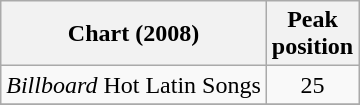<table class="wikitable">
<tr>
<th>Chart (2008)</th>
<th>Peak<br>position</th>
</tr>
<tr>
<td><em>Billboard</em> Hot Latin Songs</td>
<td align="center">25</td>
</tr>
<tr>
</tr>
</table>
